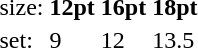<table style="margin-left:40px;">
<tr>
<td>size:</td>
<td><strong>12pt</strong></td>
<td><strong>16pt</strong></td>
<td><strong>18pt</strong></td>
</tr>
<tr>
<td>set:</td>
<td>9</td>
<td>12</td>
<td>13.5</td>
</tr>
</table>
